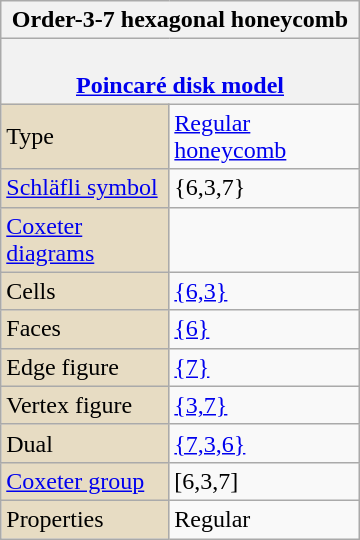<table class="wikitable" align="right" style="margin-left:10px" width=240>
<tr>
<th bgcolor=#e7dcc3 colspan=2>Order-3-7 hexagonal honeycomb</th>
</tr>
<tr>
<th colspan=2><br><a href='#'>Poincaré disk model</a></th>
</tr>
<tr>
<td bgcolor=#e7dcc3>Type</td>
<td><a href='#'>Regular honeycomb</a></td>
</tr>
<tr>
<td bgcolor=#e7dcc3><a href='#'>Schläfli symbol</a></td>
<td>{6,3,7}</td>
</tr>
<tr>
<td bgcolor=#e7dcc3><a href='#'>Coxeter diagrams</a></td>
<td></td>
</tr>
<tr>
<td bgcolor=#e7dcc3>Cells</td>
<td><a href='#'>{6,3}</a> </td>
</tr>
<tr>
<td bgcolor=#e7dcc3>Faces</td>
<td><a href='#'>{6}</a></td>
</tr>
<tr>
<td bgcolor=#e7dcc3>Edge figure</td>
<td><a href='#'>{7}</a></td>
</tr>
<tr>
<td bgcolor=#e7dcc3>Vertex figure</td>
<td><a href='#'>{3,7}</a></td>
</tr>
<tr>
<td bgcolor=#e7dcc3>Dual</td>
<td><a href='#'>{7,3,6}</a></td>
</tr>
<tr>
<td bgcolor=#e7dcc3><a href='#'>Coxeter group</a></td>
<td>[6,3,7]</td>
</tr>
<tr>
<td bgcolor=#e7dcc3>Properties</td>
<td>Regular</td>
</tr>
</table>
